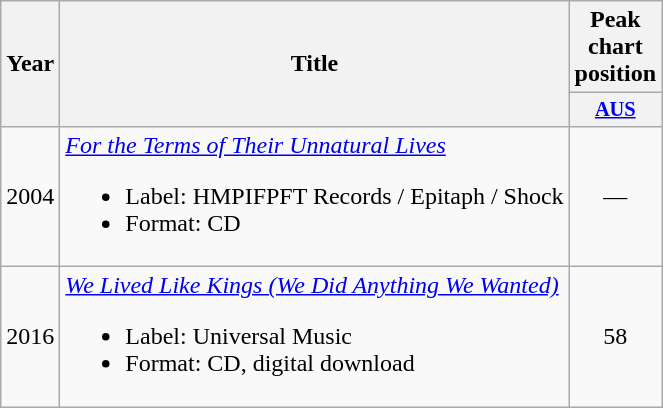<table class="wikitable">
<tr>
<th rowspan="2">Year</th>
<th rowspan="2">Title</th>
<th>Peak chart position</th>
</tr>
<tr>
<th style="width:3em;font-size:85%"><a href='#'>AUS</a><br></th>
</tr>
<tr>
<td>2004</td>
<td><em><a href='#'>For the Terms of Their Unnatural Lives</a></em><br><ul><li>Label: HMPIFPFT Records / Epitaph / Shock</li><li>Format: CD</li></ul></td>
<td style="text-align:center;">—</td>
</tr>
<tr>
<td>2016</td>
<td><em><a href='#'>We Lived Like Kings (We Did Anything We Wanted)</a></em><br><ul><li>Label: Universal Music</li><li>Format: CD, digital download</li></ul></td>
<td style="text-align:center;">58<br></td>
</tr>
</table>
